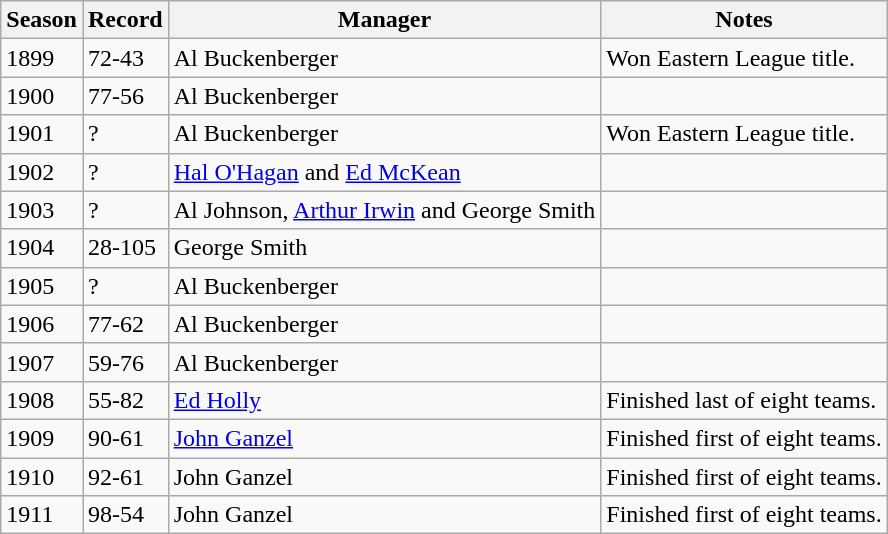<table class="wikitable sortable">
<tr>
<th>Season</th>
<th>Record</th>
<th>Manager</th>
<th>Notes</th>
</tr>
<tr>
<td>1899</td>
<td>72-43</td>
<td>Al Buckenberger</td>
<td>Won Eastern League title.</td>
</tr>
<tr>
<td>1900</td>
<td>77-56</td>
<td>Al Buckenberger</td>
<td></td>
</tr>
<tr>
<td>1901</td>
<td>?</td>
<td>Al Buckenberger</td>
<td>Won Eastern League title.</td>
</tr>
<tr>
<td>1902</td>
<td>?</td>
<td><a href='#'>Hal O'Hagan</a> and <a href='#'>Ed McKean</a></td>
<td></td>
</tr>
<tr>
<td>1903</td>
<td>?</td>
<td>Al Johnson, <a href='#'>Arthur Irwin</a> and George Smith</td>
<td></td>
</tr>
<tr>
<td>1904</td>
<td>28-105</td>
<td>George Smith</td>
<td></td>
</tr>
<tr>
<td>1905</td>
<td>?</td>
<td>Al Buckenberger</td>
<td></td>
</tr>
<tr>
<td>1906</td>
<td>77-62</td>
<td>Al Buckenberger</td>
<td></td>
</tr>
<tr>
<td>1907</td>
<td>59-76</td>
<td>Al Buckenberger</td>
<td></td>
</tr>
<tr>
<td>1908</td>
<td>55-82</td>
<td><a href='#'>Ed Holly</a></td>
<td>Finished last of eight teams.</td>
</tr>
<tr>
<td>1909</td>
<td>90-61</td>
<td><a href='#'>John Ganzel</a></td>
<td>Finished first of eight teams.</td>
</tr>
<tr>
<td>1910</td>
<td>92-61</td>
<td>John Ganzel</td>
<td>Finished first of eight teams.</td>
</tr>
<tr>
<td>1911</td>
<td>98-54</td>
<td>John Ganzel</td>
<td>Finished first of eight teams.</td>
</tr>
</table>
